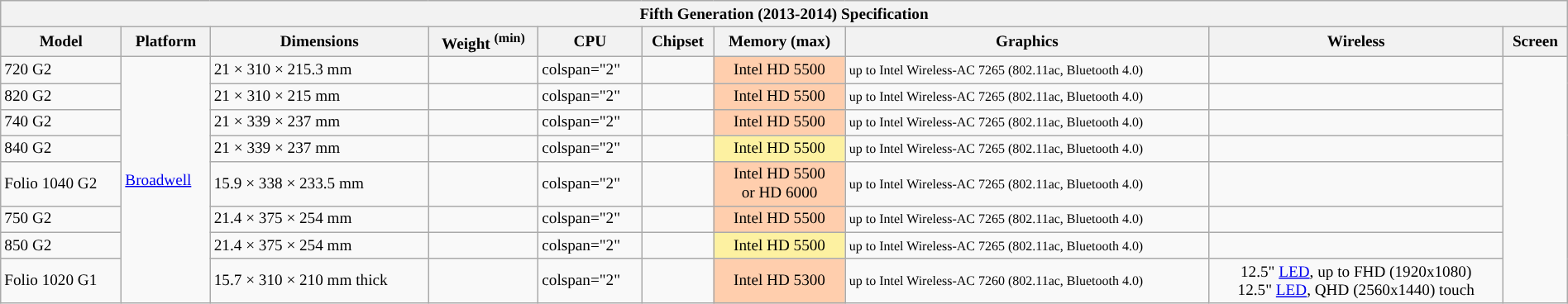<table class="wikitable mw-collapsible mw-collapsed" style="font-size: 80%; width: 100%;">
<tr>
<th colspan="10">Fifth Generation (2013-2014) Specification</th>
</tr>
<tr>
<th>Model</th>
<th>Platform</th>
<th>Dimensions</th>
<th>Weight <sup>(min)</sup></th>
<th>CPU</th>
<th>Chipset</th>
<th>Memory (max)</th>
<th>Graphics</th>
<th>Wireless</th>
<th>Screen</th>
</tr>
<tr>
<td>720 G2</td>
<td rowspan="8"><a href='#'>Broadwell</a></td>
<td>21 × 310 × 215.3 mm</td>
<td></td>
<td>colspan="2" </td>
<td></td>
<td style="text-align:center;background:#ffcead;">Intel HD 5500</td>
<td><small>up to Intel Wireless-AC 7265 (802.11ac, Bluetooth 4.0)</small></td>
<td></td>
</tr>
<tr>
<td>820 G2</td>
<td>21 × 310 × 215 mm</td>
<td></td>
<td>colspan="2" </td>
<td></td>
<td style="text-align:center;background:#ffcead;">Intel HD 5500</td>
<td><small>up to Intel Wireless-AC 7265 (802.11ac, Bluetooth 4.0)</small></td>
<td></td>
</tr>
<tr>
<td>740 G2</td>
<td>21 × 339 × 237 mm</td>
<td></td>
<td>colspan="2" </td>
<td></td>
<td style="text-align:center;background:#ffcead;">Intel HD 5500</td>
<td><small>up to Intel Wireless-AC 7265 (802.11ac, Bluetooth 4.0)</small></td>
<td></td>
</tr>
<tr>
<td>840 G2</td>
<td>21 × 339 × 237 mm</td>
<td></td>
<td>colspan="2" </td>
<td></td>
<td style="text-align:center;background:#fdf1a1;">Intel HD 5500<br></td>
<td><small>up to Intel Wireless-AC 7265 (802.11ac, Bluetooth 4.0)</small></td>
<td></td>
</tr>
<tr>
<td>Folio 1040 G2</td>
<td>15.9 × 338 × 233.5 mm</td>
<td></td>
<td>colspan="2" </td>
<td></td>
<td style="text-align:center;background:#ffcead;">Intel HD 5500<br>or HD 6000</td>
<td><small>up to Intel Wireless-AC 7265 (802.11ac, Bluetooth 4.0)</small></td>
<td></td>
</tr>
<tr>
<td>750 G2</td>
<td>21.4 × 375 × 254 mm</td>
<td></td>
<td>colspan="2" </td>
<td></td>
<td style="text-align:center;background:#ffcead;">Intel HD 5500</td>
<td><small>up to Intel Wireless-AC 7265 (802.11ac, Bluetooth 4.0)</small></td>
<td></td>
</tr>
<tr>
<td>850 G2</td>
<td>21.4 × 375 × 254 mm</td>
<td></td>
<td>colspan="2" </td>
<td></td>
<td style="text-align:center;background:#fdf1a1;">Intel HD 5500<br></td>
<td><small>up to Intel Wireless-AC 7265 (802.11ac, Bluetooth 4.0)</small></td>
<td></td>
</tr>
<tr>
<td>Folio 1020 G1</td>
<td>15.7 × 310 × 210 mm thick</td>
<td></td>
<td>colspan="2" </td>
<td></td>
<td style="text-align:center;background:#ffcead;">Intel HD 5300</td>
<td><small>up to Intel Wireless-AC 7260 (802.11ac, Bluetooth 4.0)</small></td>
<td style="text-align:center;background:">12.5" <a href='#'>LED</a>, up to FHD (1920x1080)<br>12.5" <a href='#'>LED</a>, QHD (2560x1440) touch</td>
</tr>
</table>
